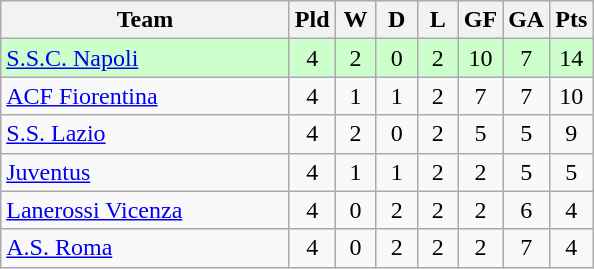<table class="wikitable" style="text-align: center;">
<tr>
<th width="185">Team</th>
<th width="20">Pld</th>
<th width="20">W</th>
<th width="20">D</th>
<th width="20">L</th>
<th width="20">GF</th>
<th width="20">GA</th>
<th width="20">Pts</th>
</tr>
<tr style="background: #ccffcc;">
<td align="left"><a href='#'>S.S.C. Napoli</a></td>
<td>4</td>
<td>2</td>
<td>0</td>
<td>2</td>
<td>10</td>
<td>7</td>
<td>14</td>
</tr>
<tr>
<td align="left"><a href='#'>ACF Fiorentina</a></td>
<td>4</td>
<td>1</td>
<td>1</td>
<td>2</td>
<td>7</td>
<td>7</td>
<td>10</td>
</tr>
<tr>
<td align="left"><a href='#'>S.S. Lazio</a></td>
<td>4</td>
<td>2</td>
<td>0</td>
<td>2</td>
<td>5</td>
<td>5</td>
<td>9</td>
</tr>
<tr>
<td align="left"><a href='#'>Juventus</a></td>
<td>4</td>
<td>1</td>
<td>1</td>
<td>2</td>
<td>2</td>
<td>5</td>
<td>5</td>
</tr>
<tr>
<td align="left"><a href='#'>Lanerossi Vicenza</a></td>
<td>4</td>
<td>0</td>
<td>2</td>
<td>2</td>
<td>2</td>
<td>6</td>
<td>4</td>
</tr>
<tr>
<td align="left"><a href='#'>A.S. Roma</a></td>
<td>4</td>
<td>0</td>
<td>2</td>
<td>2</td>
<td>2</td>
<td>7</td>
<td>4</td>
</tr>
</table>
